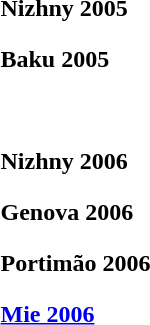<table>
<tr>
<th scope=row style="text-align:left">Nizhny 2005 </th>
<td style="height:30px;" font-size:95%"></td>
<td style="height:30px;" font-size:95%"></td>
<td style="height:30px;" font-size:95%"></td>
</tr>
<tr>
<th scope=row style="text-align:left">Baku 2005 </th>
<td style="height:30px;" font-size:95%"></td>
<td style="height:30px;" font-size:95%"></td>
<td style="height:30px;" font-size:95%"></td>
</tr>
<tr>
<th scope=row style="text-align:left"></th>
<td style="height:30px;" font-size:95%"></td>
<td style="height:30px;" font-size:95%"></td>
<td style="height:30px;" font-size:95%"></td>
</tr>
<tr>
<th scope=row style="text-align:left">Nizhny 2006 </th>
<td style="height:30px;" font-size:95%"></td>
<td style="height:30px;" font-size:95%"></td>
<td style="height:30px;" font-size:95%"></td>
</tr>
<tr>
<th scope=row style="text-align:left">Genova 2006 </th>
<td style="height:30px;" font-size:95%"></td>
<td style="height:30px;" font-size:95%"></td>
<td style="height:30px;" font-size:95%"></td>
</tr>
<tr>
<th scope=row style="text-align:left">Portimão 2006 </th>
<td style="height:30px;" font-size:95%"></td>
<td style="height:30px;" font-size:95%"></td>
<td style="height:30px;" font-size:95%"></td>
</tr>
<tr>
<th scope=row style="text-align:left"><a href='#'>Mie 2006</a></th>
<td style="height:30px;" font-size:95%"></td>
<td style="height:30px;" font-size:95%"></td>
<td style="height:30px;" font-size:95%"></td>
</tr>
</table>
